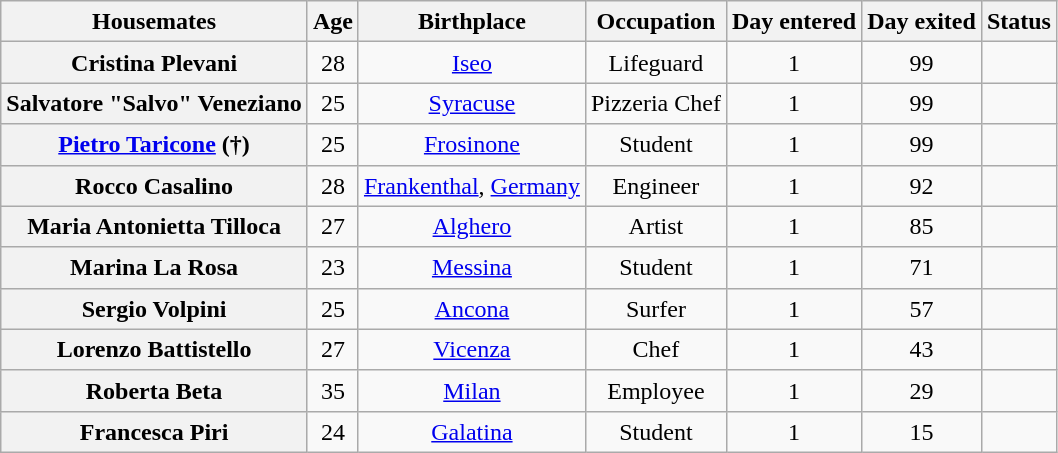<table class="wikitable sortable" style="text-align:center; line-height:20px; width:auto;">
<tr>
<th>Housemates</th>
<th>Age</th>
<th>Birthplace</th>
<th>Occupation</th>
<th>Day entered</th>
<th>Day exited</th>
<th>Status</th>
</tr>
<tr>
<th>Cristina Plevani</th>
<td>28</td>
<td><a href='#'>Iseo</a></td>
<td>Lifeguard</td>
<td>1</td>
<td>99</td>
<td></td>
</tr>
<tr>
<th>Salvatore "Salvo" Veneziano</th>
<td>25</td>
<td><a href='#'>Syracuse</a></td>
<td>Pizzeria Chef</td>
<td>1</td>
<td>99</td>
<td></td>
</tr>
<tr>
<th><a href='#'>Pietro Taricone</a> (†)</th>
<td>25</td>
<td><a href='#'>Frosinone</a></td>
<td>Student</td>
<td>1</td>
<td>99</td>
<td></td>
</tr>
<tr>
<th>Rocco Casalino</th>
<td>28</td>
<td><a href='#'>Frankenthal</a>, <a href='#'>Germany</a></td>
<td>Engineer</td>
<td>1</td>
<td>92</td>
<td></td>
</tr>
<tr>
<th>Maria Antonietta Tilloca</th>
<td>27</td>
<td><a href='#'>Alghero</a></td>
<td>Artist</td>
<td>1</td>
<td>85</td>
<td></td>
</tr>
<tr>
<th>Marina La Rosa</th>
<td>23</td>
<td><a href='#'>Messina</a></td>
<td>Student</td>
<td>1</td>
<td>71</td>
<td></td>
</tr>
<tr>
<th>Sergio Volpini</th>
<td>25</td>
<td><a href='#'>Ancona</a></td>
<td>Surfer</td>
<td>1</td>
<td>57</td>
<td></td>
</tr>
<tr>
<th>Lorenzo Battistello</th>
<td>27</td>
<td><a href='#'>Vicenza</a></td>
<td>Chef</td>
<td>1</td>
<td>43</td>
<td></td>
</tr>
<tr>
<th>Roberta Beta</th>
<td>35</td>
<td><a href='#'>Milan</a></td>
<td>Employee</td>
<td>1</td>
<td>29</td>
<td></td>
</tr>
<tr>
<th>Francesca Piri</th>
<td>24</td>
<td><a href='#'>Galatina</a></td>
<td>Student</td>
<td>1</td>
<td>15</td>
<td></td>
</tr>
</table>
